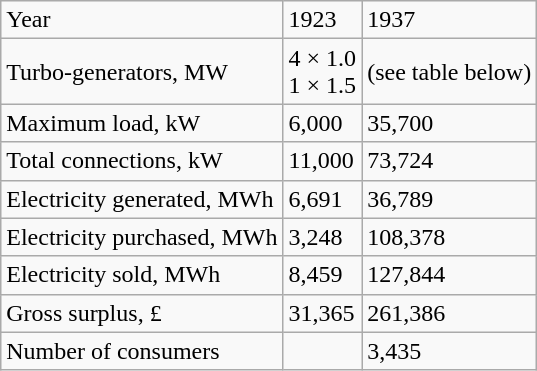<table class="wikitable">
<tr>
<td>Year</td>
<td>1923</td>
<td>1937</td>
</tr>
<tr>
<td>Turbo-generators,  MW</td>
<td>4 ×  1.0<br>1 × 1.5</td>
<td>(see table  below)</td>
</tr>
<tr>
<td>Maximum load,  kW</td>
<td>6,000</td>
<td>35,700</td>
</tr>
<tr>
<td>Total  connections, kW</td>
<td>11,000</td>
<td>73,724</td>
</tr>
<tr>
<td>Electricity  generated, MWh</td>
<td>6,691</td>
<td>36,789</td>
</tr>
<tr>
<td>Electricity  purchased, MWh</td>
<td>3,248</td>
<td>108,378</td>
</tr>
<tr>
<td>Electricity  sold, MWh</td>
<td>8,459</td>
<td>127,844</td>
</tr>
<tr>
<td>Gross  surplus, £</td>
<td>31,365</td>
<td>261,386</td>
</tr>
<tr>
<td>Number of  consumers</td>
<td></td>
<td>3,435</td>
</tr>
</table>
